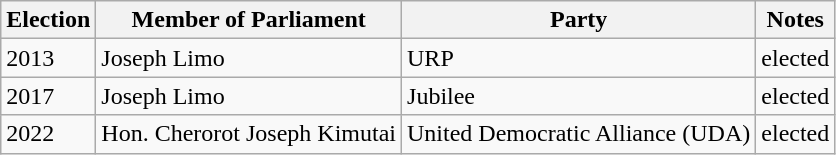<table class="wikitable">
<tr>
<th>Election</th>
<th>Member of Parliament</th>
<th>Party</th>
<th>Notes</th>
</tr>
<tr>
<td>2013</td>
<td>Joseph Limo</td>
<td>URP</td>
<td>elected</td>
</tr>
<tr>
<td>2017</td>
<td>Joseph Limo</td>
<td>Jubilee</td>
<td>elected</td>
</tr>
<tr>
<td>2022</td>
<td>Hon. Cherorot Joseph Kimutai</td>
<td>United Democratic Alliance (UDA)</td>
<td>elected</td>
</tr>
</table>
